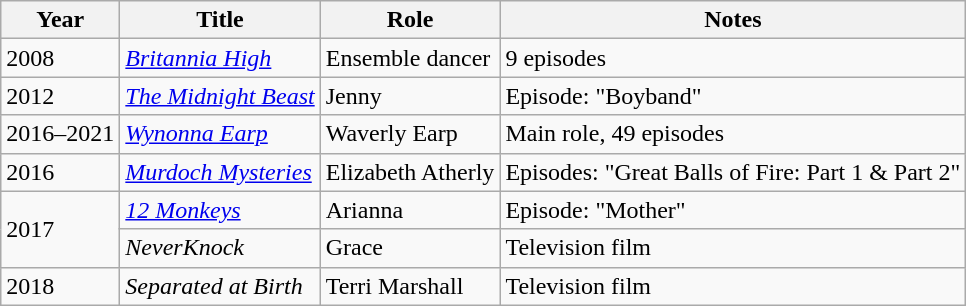<table class="wikitable sortable">
<tr>
<th>Year</th>
<th>Title</th>
<th>Role</th>
<th>Notes</th>
</tr>
<tr>
<td>2008</td>
<td><em><a href='#'>Britannia High</a></em></td>
<td>Ensemble dancer</td>
<td>9 episodes</td>
</tr>
<tr>
<td>2012</td>
<td><em><a href='#'>The Midnight Beast</a></em></td>
<td>Jenny</td>
<td>Episode: "Boyband"</td>
</tr>
<tr>
<td>2016–2021</td>
<td><em><a href='#'>Wynonna Earp</a></em></td>
<td>Waverly Earp</td>
<td>Main role, 49 episodes</td>
</tr>
<tr>
<td>2016</td>
<td><em><a href='#'>Murdoch Mysteries</a></em></td>
<td>Elizabeth Atherly</td>
<td>Episodes: "Great Balls of Fire: Part 1 & Part 2"</td>
</tr>
<tr>
<td rowspan="2">2017</td>
<td><em><a href='#'>12 Monkeys</a></em></td>
<td>Arianna</td>
<td>Episode: "Mother"</td>
</tr>
<tr>
<td><em>NeverKnock</em></td>
<td>Grace</td>
<td>Television film</td>
</tr>
<tr>
<td>2018</td>
<td><em>Separated at Birth</em></td>
<td>Terri Marshall</td>
<td>Television film</td>
</tr>
</table>
